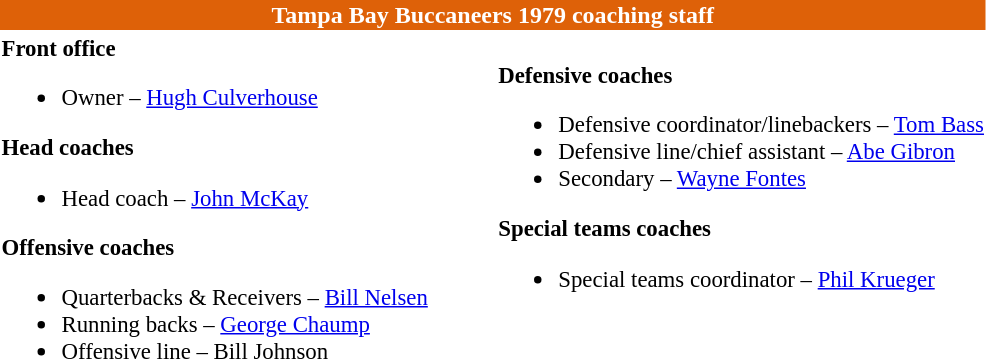<table class="toccolours" style="text-align: left;">
<tr>
<th colspan="7" style="background:#de6108; color:white; text-align:center;">Tampa Bay Buccaneers 1979 coaching staff</th>
</tr>
<tr>
<td style="font-size:95%; vertical-align:top;"><strong>Front office</strong><br><ul><li>Owner – <a href='#'>Hugh Culverhouse</a></li></ul><strong>Head coaches</strong><ul><li>Head coach – <a href='#'>John McKay</a></li></ul><strong>Offensive coaches</strong><ul><li>Quarterbacks & Receivers – <a href='#'>Bill Nelsen</a></li><li>Running backs – <a href='#'>George Chaump</a></li><li>Offensive line – Bill Johnson</li></ul></td>
<td width="35"> </td>
<td valign="top"></td>
<td style="font-size:95%; vertical-align:top;"><br><strong>Defensive coaches</strong><ul><li>Defensive coordinator/linebackers – <a href='#'>Tom Bass</a></li><li>Defensive line/chief assistant – <a href='#'>Abe Gibron</a></li><li>Secondary – <a href='#'>Wayne Fontes</a></li></ul><strong>Special teams coaches</strong><ul><li>Special teams coordinator – <a href='#'>Phil Krueger</a></li></ul></td>
</tr>
</table>
